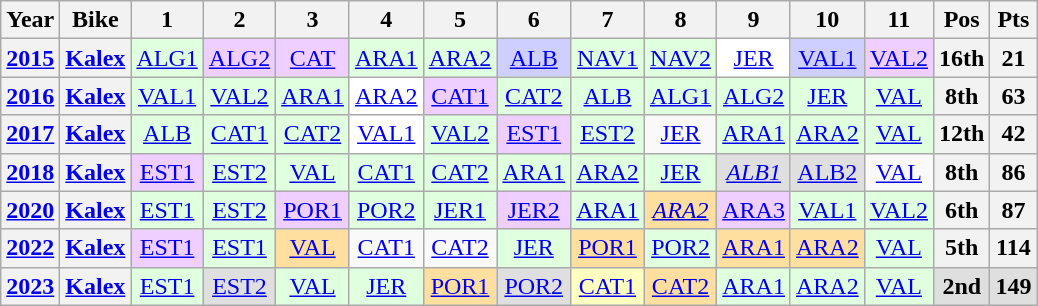<table class="wikitable" style="text-align:center;">
<tr>
<th>Year</th>
<th>Bike</th>
<th>1</th>
<th>2</th>
<th>3</th>
<th>4</th>
<th>5</th>
<th>6</th>
<th>7</th>
<th>8</th>
<th>9</th>
<th>10</th>
<th>11</th>
<th>Pos</th>
<th>Pts</th>
</tr>
<tr>
<th><a href='#'>2015</a></th>
<th><a href='#'>Kalex</a></th>
<td style="background:#dfffdf;"><a href='#'>ALG1</a><br></td>
<td style="background:#efcfff;"><a href='#'>ALG2</a><br></td>
<td style="background:#efcfff;"><a href='#'>CAT</a><br></td>
<td style="background:#dfffdf;"><a href='#'>ARA1</a><br></td>
<td style="background:#dfffdf;"><a href='#'>ARA2</a><br></td>
<td style="background:#cfcfff;"><a href='#'>ALB</a><br></td>
<td style="background:#dfffdf;"><a href='#'>NAV1</a><br></td>
<td style="background:#dfffdf;"><a href='#'>NAV2</a><br></td>
<td style="background:#ffffff;"><a href='#'>JER</a><br></td>
<td style="background:#cfcfff;"><a href='#'>VAL1</a><br></td>
<td style="background:#efcfff;"><a href='#'>VAL2</a><br></td>
<th>16th</th>
<th>21</th>
</tr>
<tr>
<th><a href='#'>2016</a></th>
<th><a href='#'>Kalex</a></th>
<td style="background:#dfffdf;"><a href='#'>VAL1</a><br></td>
<td style="background:#dfffdf;"><a href='#'>VAL2</a><br></td>
<td style="background:#dfffdf;"><a href='#'>ARA1</a><br></td>
<td style="background:#ffffff;"><a href='#'>ARA2</a><br></td>
<td style="background:#efcfff;"><a href='#'>CAT1</a><br></td>
<td style="background:#dfffdf;"><a href='#'>CAT2</a><br></td>
<td style="background:#dfffdf;"><a href='#'>ALB</a><br></td>
<td style="background:#dfffdf;"><a href='#'>ALG1</a><br></td>
<td style="background:#dfffdf;"><a href='#'>ALG2</a><br></td>
<td style="background:#dfffdf;"><a href='#'>JER</a><br></td>
<td style="background:#dfffdf;"><a href='#'>VAL</a><br></td>
<th>8th</th>
<th>63</th>
</tr>
<tr>
<th><a href='#'>2017</a></th>
<th><a href='#'>Kalex</a></th>
<td style="background:#dfffdf;"><a href='#'>ALB</a><br></td>
<td style="background:#dfffdf;"><a href='#'>CAT1</a><br></td>
<td style="background:#dfffdf;"><a href='#'>CAT2</a><br></td>
<td style="background:#ffffff;"><a href='#'>VAL1</a><br></td>
<td style="background:#dfffdf;"><a href='#'>VAL2</a><br></td>
<td style="background:#efcfff;"><a href='#'>EST1</a><br></td>
<td style="background:#dfffdf;"><a href='#'>EST2</a><br></td>
<td><a href='#'>JER</a></td>
<td style="background:#dfffdf;"><a href='#'>ARA1</a><br></td>
<td style="background:#dfffdf;"><a href='#'>ARA2</a><br></td>
<td style="background:#dfffdf;"><a href='#'>VAL</a><br></td>
<th>12th</th>
<th>42</th>
</tr>
<tr>
<th><a href='#'>2018</a></th>
<th><a href='#'>Kalex</a></th>
<td style="background:#efcfff;"><a href='#'>EST1</a><br></td>
<td style="background:#dfffdf;"><a href='#'>EST2</a><br></td>
<td style="background:#dfffdf;"><a href='#'>VAL</a><br></td>
<td style="background:#dfffdf;"><a href='#'>CAT1</a><br></td>
<td style="background:#dfffdf;"><a href='#'>CAT2</a><br></td>
<td style="background:#dfffdf;"><a href='#'>ARA1</a><br></td>
<td style="background:#dfffdf;"><a href='#'>ARA2</a><br></td>
<td style="background:#dfffdf;"><a href='#'>JER</a><br></td>
<td style="background:#dfdfdf;"><em><a href='#'>ALB1</a></em><br></td>
<td style="background:#dfdfdf;"><a href='#'>ALB2</a><br></td>
<td><a href='#'>VAL</a></td>
<th>8th</th>
<th>86</th>
</tr>
<tr>
<th><a href='#'>2020</a></th>
<th><a href='#'>Kalex</a></th>
<td style="background:#dfffdf;"><a href='#'>EST1</a><br></td>
<td style="background:#dfffdf;"><a href='#'>EST2</a><br></td>
<td style="background:#efcfff;"><a href='#'>POR1</a><br></td>
<td style="background:#dfffdf;"><a href='#'>POR2</a><br></td>
<td style="background:#dfffdf;"><a href='#'>JER1</a><br></td>
<td style="background:#efcfff;"><a href='#'>JER2</a><br></td>
<td style="background:#dfffdf;"><a href='#'>ARA1</a><br></td>
<td style="background:#ffdf9f;"><em><a href='#'>ARA2</a></em><br></td>
<td style="background:#efcfff;"><a href='#'>ARA3</a><br></td>
<td style="background:#dfffdf;"><a href='#'>VAL1</a><br></td>
<td style="background:#dfffdf;"><a href='#'>VAL2</a><br></td>
<th>6th</th>
<th>87</th>
</tr>
<tr>
<th><a href='#'>2022</a></th>
<th><a href='#'>Kalex</a></th>
<td style="background:#efcfff;"><a href='#'>EST1</a><br></td>
<td style="background:#dfffdf;"><a href='#'>EST1</a><br></td>
<td style="background:#ffdf9f;"><a href='#'>VAL</a><br></td>
<td><a href='#'>CAT1</a></td>
<td><a href='#'>CAT2</a></td>
<td style="background:#dfffdf;"><a href='#'>JER</a><br></td>
<td style="background:#ffdf9f;"><a href='#'>POR1</a><br></td>
<td style="background:#dfffdf;"><a href='#'>POR2</a><br></td>
<td style="background:#ffdf9f;"><a href='#'>ARA1</a><br></td>
<td style="background:#ffdf9f;"><a href='#'>ARA2</a><br></td>
<td style="background:#dfffdf;"><a href='#'>VAL</a><br></td>
<th>5th</th>
<th>114</th>
</tr>
<tr>
<th><a href='#'>2023</a></th>
<th><a href='#'>Kalex</a></th>
<td style="background:#dfffdf;"><a href='#'>EST1</a><br></td>
<td style="background:#dfdfdf;"><a href='#'>EST2</a><br></td>
<td style="background:#dfffdf;"><a href='#'>VAL</a><br></td>
<td style="background:#dfffdf;"><a href='#'>JER</a><br></td>
<td style="background:#ffdf9f;"><a href='#'>POR1</a><br></td>
<td style="background:#dfdfdf;"><a href='#'>POR2</a><br></td>
<td style="background:#FFFFBF;"><a href='#'>CAT1</a><br></td>
<td style="background:#ffdf9f;"><a href='#'>CAT2</a><br></td>
<td style="background:#dfffdf;"><a href='#'>ARA1</a><br></td>
<td style="background:#dfffdf;"><a href='#'>ARA2</a><br></td>
<td style="background:#dfffdf;"><a href='#'>VAL</a><br></td>
<th style="background:#dfdfdf;">2nd</th>
<th style="background:#dfdfdf;">149</th>
</tr>
</table>
